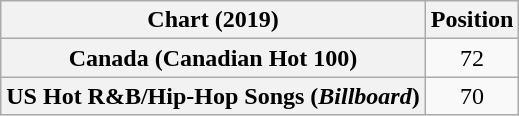<table class="wikitable sortable plainrowheaders" style="text-align:center">
<tr>
<th scope="col">Chart (2019)</th>
<th scope="col">Position</th>
</tr>
<tr>
<th scope="row">Canada (Canadian Hot 100)</th>
<td>72</td>
</tr>
<tr>
<th scope="row">US Hot R&B/Hip-Hop Songs (<em>Billboard</em>)</th>
<td>70</td>
</tr>
</table>
